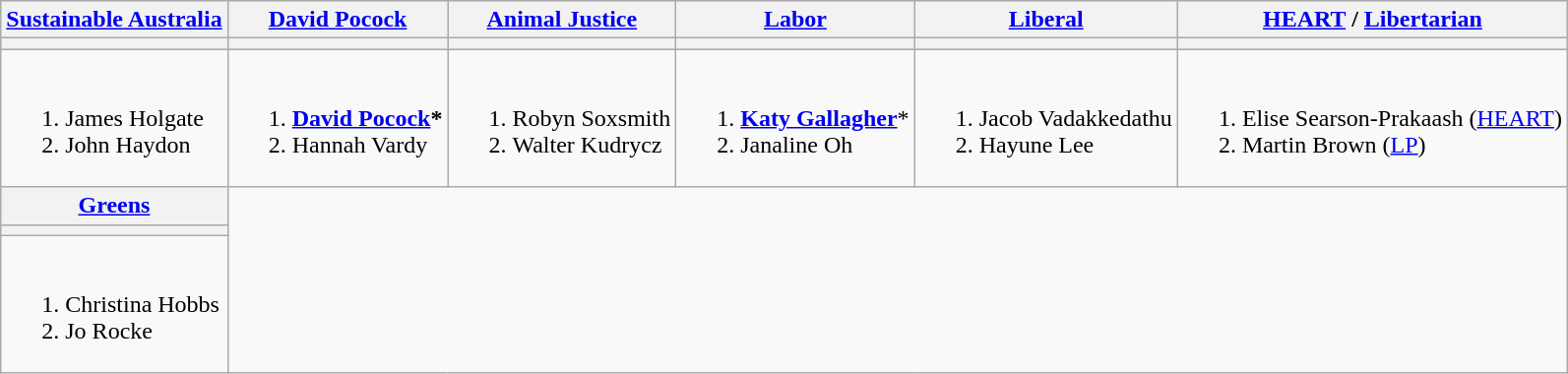<table class=wikitable>
<tr>
<th><a href='#'>Sustainable Australia</a></th>
<th><a href='#'>David Pocock</a></th>
<th><a href='#'>Animal Justice</a></th>
<th><a href='#'>Labor</a></th>
<th><a href='#'>Liberal</a></th>
<th><a href='#'>HEART</a> / <a href='#'>Libertarian</a></th>
</tr>
<tr style=background:#ccc>
<th></th>
<th></th>
<th></th>
<th></th>
<th></th>
<th></th>
</tr>
<tr>
<td valign=top><br><ol>
<li> James Holgate</li>
<li> John Haydon</li>
</ol></td>
<td><br><ol>
<li> <strong><a href='#'>David Pocock</a>*</strong></li>
<li> Hannah Vardy</li>
</ol></td>
<td valign=top><br><ol>
<li> Robyn Soxsmith</li>
<li> Walter Kudrycz</li></ol></td>
<td><br><ol>
<li><strong><a href='#'>Katy Gallagher</a></strong>*</li>
<li> Janaline Oh</ol></td>
<td valign=top><br><ol>
<li> Jacob Vadakkedathu
<li> Hayune Lee</ol></td>
<td valign=top><br><ol>
<li> Elise Searson-Prakaash (<a href='#'>HEART</a>)
<li> Martin Brown (<a href='#'>LP</a>)</ol></td>
</tr>
<tr>
<th><a href='#'>Greens</a></th>
</tr>
<tr>
<th></th>
</tr>
<tr>
<td valign=top><br><ol>
<li> Christina Hobbs
<li> Jo Rocke</ol></td>
</tr>
</table>
